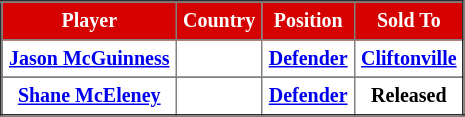<table border="2" cellpadding="4" style="border-collapse:collapse; text-align:center; font-size:smaller;">
<tr style="background:#d50000; color:white">
<th>Player</th>
<th>Country</th>
<th>Position</th>
<th>Sold To</th>
</tr>
<tr bgcolor="">
<th><a href='#'>Jason McGuinness</a></th>
<th></th>
<th><a href='#'>Defender</a></th>
<th> <a href='#'>Cliftonville</a></th>
</tr>
<tr>
</tr>
<tr bgcolor="">
<th><a href='#'>Shane McEleney</a></th>
<th></th>
<th><a href='#'>Defender</a></th>
<th>Released</th>
</tr>
</table>
